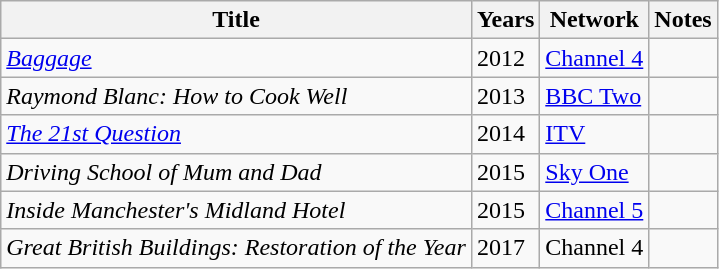<table class="wikitable sortable">
<tr>
<th>Title</th>
<th>Years</th>
<th>Network</th>
<th>Notes</th>
</tr>
<tr>
<td><em><a href='#'>Baggage</a></em></td>
<td>2012</td>
<td><a href='#'>Channel 4</a></td>
<td></td>
</tr>
<tr>
<td><em>Raymond Blanc: How to Cook Well</em></td>
<td>2013</td>
<td><a href='#'>BBC Two</a></td>
<td></td>
</tr>
<tr>
<td><em><a href='#'>The 21st Question</a></em></td>
<td>2014</td>
<td><a href='#'>ITV</a></td>
<td></td>
</tr>
<tr>
<td><em>Driving School of Mum and Dad</em></td>
<td>2015</td>
<td><a href='#'>Sky One</a></td>
<td></td>
</tr>
<tr>
<td><em>Inside Manchester's Midland Hotel</em></td>
<td>2015</td>
<td><a href='#'>Channel 5</a></td>
<td></td>
</tr>
<tr>
<td><em>Great British Buildings: Restoration of the Year</em></td>
<td>2017</td>
<td>Channel 4</td>
<td></td>
</tr>
</table>
